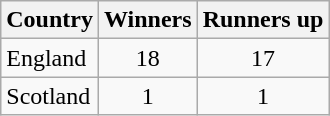<table class="wikitable">
<tr>
<th>Country</th>
<th>Winners</th>
<th>Runners up</th>
</tr>
<tr>
<td> England</td>
<td style="text-align: center;">18</td>
<td style="text-align: center;">17</td>
</tr>
<tr>
<td> Scotland</td>
<td style="text-align: center;">1</td>
<td style="text-align: center;">1</td>
</tr>
</table>
